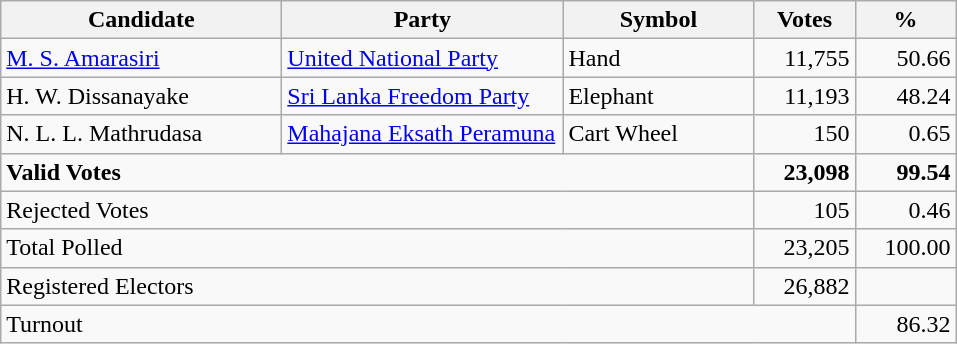<table class="wikitable" border="1" style="text-align:right;">
<tr>
<th align=left width="180">Candidate</th>
<th align=left width="180">Party</th>
<th align=left width="120">Symbol</th>
<th align=left width="60">Votes</th>
<th align=left width="60">%</th>
</tr>
<tr>
<td align=left><a href='#'>M. S. Amarasiri</a></td>
<td align=left><a href='#'>United National Party</a></td>
<td align=left>Hand</td>
<td align=right>11,755</td>
<td align=right>50.66</td>
</tr>
<tr>
<td align=left>H. W. Dissanayake</td>
<td align=left><a href='#'>Sri Lanka Freedom Party</a></td>
<td align=left>Elephant</td>
<td align=right>11,193</td>
<td align=right>48.24</td>
</tr>
<tr>
<td align=left>N. L. L. Mathrudasa</td>
<td align=left><a href='#'>Mahajana Eksath Peramuna</a></td>
<td align=left>Cart Wheel</td>
<td align=right>150</td>
<td align=right>0.65</td>
</tr>
<tr>
<td align=left colspan=3><strong>Valid Votes</strong></td>
<td align=right><strong>23,098</strong></td>
<td align=right><strong>99.54</strong></td>
</tr>
<tr>
<td align=left colspan=3>Rejected Votes</td>
<td align=right>105</td>
<td align=right>0.46</td>
</tr>
<tr>
<td align=left colspan=3>Total Polled</td>
<td align=right>23,205</td>
<td align=right>100.00</td>
</tr>
<tr>
<td align=left colspan=3>Registered Electors</td>
<td align=right>26,882</td>
<td></td>
</tr>
<tr>
<td align=left colspan=4>Turnout</td>
<td align=right>86.32</td>
</tr>
</table>
